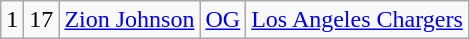<table class="wikitable" style="text-align:center">
<tr>
<td>1</td>
<td>17</td>
<td><a href='#'>Zion Johnson</a></td>
<td><a href='#'>OG</a></td>
<td><a href='#'>Los Angeles Chargers</a></td>
</tr>
</table>
